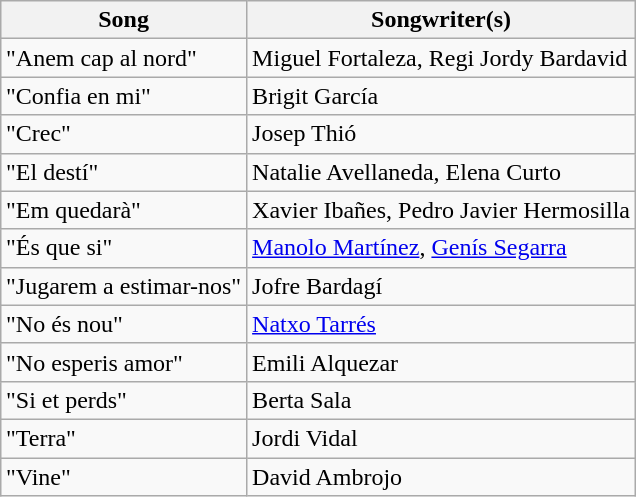<table class="sortable wikitable" style="margin: 1em auto 1em auto;">
<tr>
<th>Song</th>
<th>Songwriter(s)</th>
</tr>
<tr>
<td align="left">"Anem cap al nord"</td>
<td align="left">Miguel Fortaleza, Regi Jordy Bardavid</td>
</tr>
<tr>
<td align="left">"Confia en mi"</td>
<td align="left">Brigit García</td>
</tr>
<tr>
<td align="left">"Crec"</td>
<td align="left">Josep Thió</td>
</tr>
<tr>
<td align="left">"El destí"</td>
<td align="left">Natalie Avellaneda, Elena Curto</td>
</tr>
<tr>
<td align="left">"Em quedarà"</td>
<td align="left">Xavier Ibañes, Pedro Javier Hermosilla</td>
</tr>
<tr>
<td align="left">"És que si"</td>
<td align="left"><a href='#'>Manolo Martínez</a>, <a href='#'>Genís Segarra</a></td>
</tr>
<tr>
<td align="left">"Jugarem a estimar-nos"</td>
<td align="left">Jofre Bardagí</td>
</tr>
<tr>
<td align="left">"No és nou"</td>
<td align="left"><a href='#'>Natxo Tarrés</a></td>
</tr>
<tr>
<td align="left">"No esperis amor"</td>
<td align="left">Emili Alquezar</td>
</tr>
<tr>
<td align="left">"Si et perds"</td>
<td align="left">Berta Sala</td>
</tr>
<tr>
<td align="left">"Terra"</td>
<td align="left">Jordi Vidal</td>
</tr>
<tr>
<td align="left">"Vine"</td>
<td align="left">David Ambrojo</td>
</tr>
</table>
